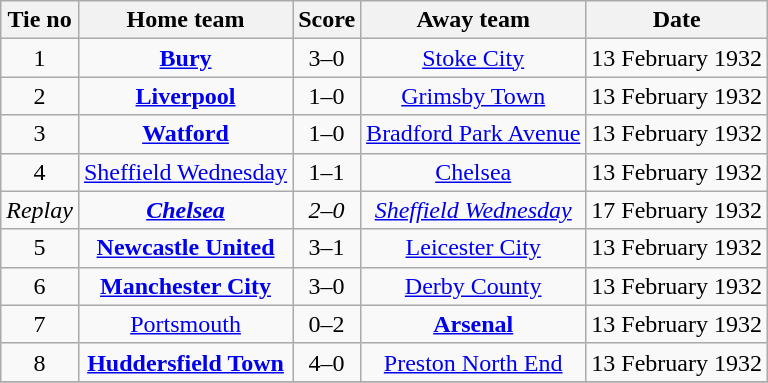<table class="wikitable" style="text-align: center">
<tr>
<th>Tie no</th>
<th>Home team</th>
<th>Score</th>
<th>Away team</th>
<th>Date</th>
</tr>
<tr>
<td>1</td>
<td><strong><a href='#'>Bury</a></strong></td>
<td>3–0</td>
<td><a href='#'>Stoke City</a></td>
<td>13 February 1932</td>
</tr>
<tr>
<td>2</td>
<td><strong><a href='#'>Liverpool</a></strong></td>
<td>1–0</td>
<td><a href='#'>Grimsby Town</a></td>
<td>13 February 1932</td>
</tr>
<tr>
<td>3</td>
<td><strong><a href='#'>Watford</a></strong></td>
<td>1–0</td>
<td><a href='#'>Bradford Park Avenue</a></td>
<td>13 February 1932</td>
</tr>
<tr>
<td>4</td>
<td><a href='#'>Sheffield Wednesday</a></td>
<td>1–1</td>
<td><a href='#'>Chelsea</a></td>
<td>13 February 1932</td>
</tr>
<tr>
<td><em>Replay</em></td>
<td><strong><em><a href='#'>Chelsea</a></em></strong></td>
<td><em>2–0</em></td>
<td><em><a href='#'>Sheffield Wednesday</a></em></td>
<td>17 February 1932</td>
</tr>
<tr>
<td>5</td>
<td><strong><a href='#'>Newcastle United</a></strong></td>
<td>3–1</td>
<td><a href='#'>Leicester City</a></td>
<td>13 February 1932</td>
</tr>
<tr>
<td>6</td>
<td><strong><a href='#'>Manchester City</a></strong></td>
<td>3–0</td>
<td><a href='#'>Derby County</a></td>
<td>13 February 1932</td>
</tr>
<tr>
<td>7</td>
<td><a href='#'>Portsmouth</a></td>
<td>0–2</td>
<td><strong><a href='#'>Arsenal</a></strong></td>
<td>13 February 1932</td>
</tr>
<tr>
<td>8</td>
<td><strong><a href='#'>Huddersfield Town</a></strong></td>
<td>4–0</td>
<td><a href='#'>Preston North End</a></td>
<td>13 February 1932</td>
</tr>
<tr>
</tr>
</table>
